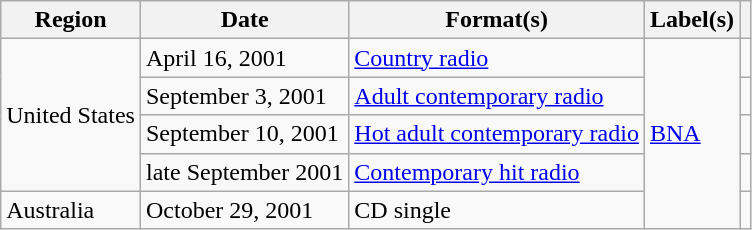<table class="wikitable">
<tr>
<th>Region</th>
<th>Date</th>
<th>Format(s)</th>
<th>Label(s)</th>
<th></th>
</tr>
<tr>
<td rowspan="4">United States</td>
<td>April 16, 2001</td>
<td><a href='#'>Country radio</a></td>
<td rowspan="5"><a href='#'>BNA</a></td>
<td></td>
</tr>
<tr>
<td>September 3, 2001</td>
<td><a href='#'>Adult contemporary radio</a></td>
<td></td>
</tr>
<tr>
<td>September 10, 2001</td>
<td><a href='#'>Hot adult contemporary radio</a></td>
<td></td>
</tr>
<tr>
<td>late September 2001</td>
<td><a href='#'>Contemporary hit radio</a></td>
<td></td>
</tr>
<tr>
<td>Australia</td>
<td>October 29, 2001</td>
<td>CD single</td>
<td></td>
</tr>
</table>
